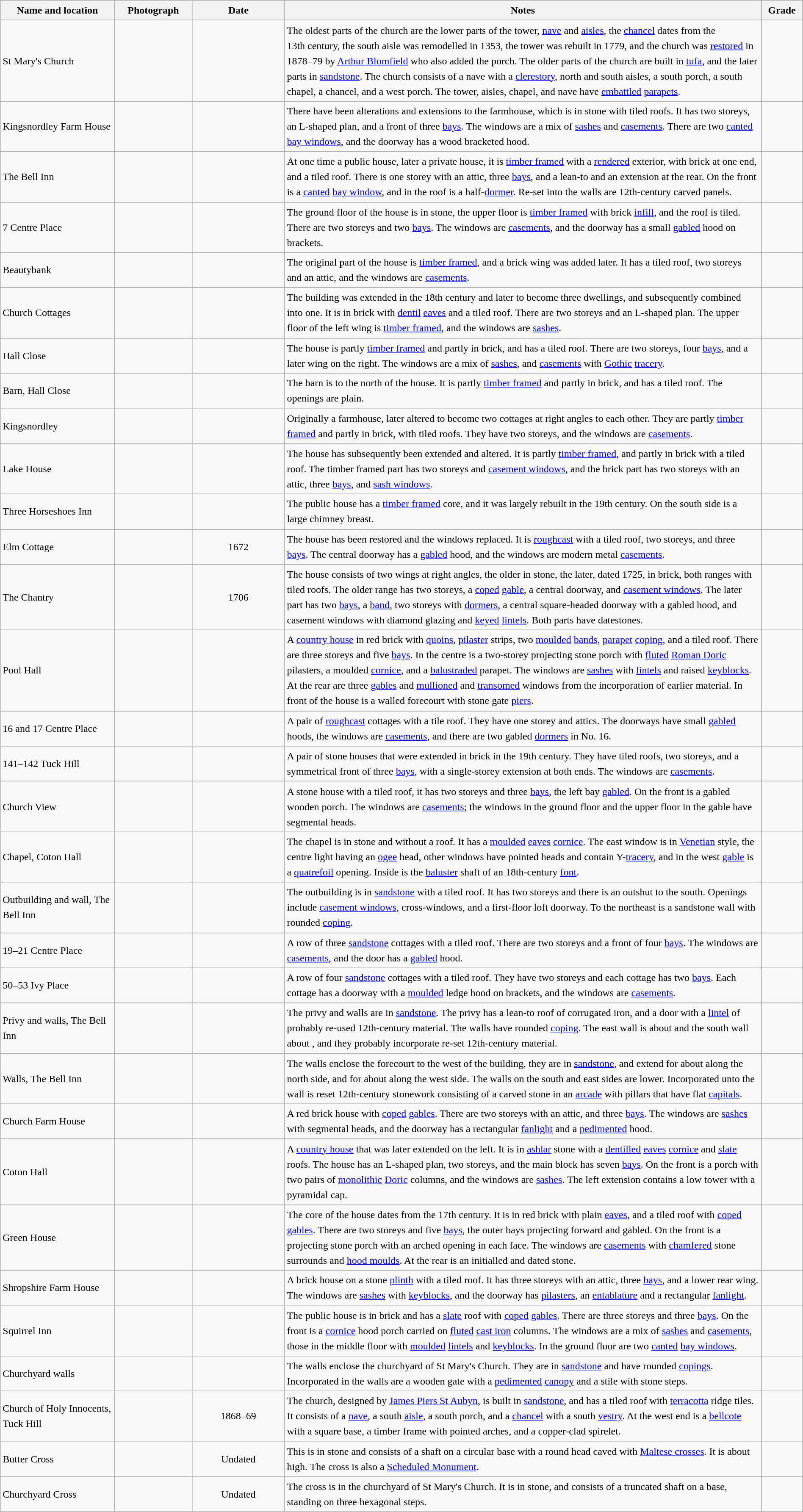<table class="wikitable sortable plainrowheaders" style="width:100%; border:0; text-align:left; line-height:150%;">
<tr>
<th scope="col"  style="width:150px">Name and location</th>
<th scope="col"  style="width:100px" class="unsortable">Photograph</th>
<th scope="col"  style="width:120px">Date</th>
<th scope="col"  style="width:650px" class="unsortable">Notes</th>
<th scope="col"  style="width:50px">Grade</th>
</tr>
<tr>
<td>St Mary's Church<br><small></small></td>
<td></td>
<td align="center"></td>
<td>The oldest parts of the church are the lower parts of the tower, <a href='#'>nave</a> and <a href='#'>aisles</a>, the <a href='#'>chancel</a> dates from the 13th century, the south aisle was remodelled in 1353, the tower was rebuilt in 1779, and the church was <a href='#'>restored</a> in 1878–79 by <a href='#'>Arthur Blomfield</a> who also added the porch.  The older parts of the church are built in <a href='#'>tufa</a>, and the later parts in <a href='#'>sandstone</a>.  The church consists of a nave with a <a href='#'>clerestory</a>, north and south aisles, a south porch, a south chapel, a chancel, and a west porch.  The tower, aisles, chapel, and nave have <a href='#'>embattled</a> <a href='#'>parapets</a>.</td>
<td align="center" ></td>
</tr>
<tr>
<td>Kingsnordley Farm House<br><small></small></td>
<td></td>
<td align="center"></td>
<td>There have been alterations and extensions to the farmhouse, which is in stone with tiled roofs.  It has two storeys, an L-shaped plan, and a front of three <a href='#'>bays</a>.  The windows are a mix of <a href='#'>sashes</a> and <a href='#'>casements</a>.  There are two <a href='#'>canted</a> <a href='#'>bay windows</a>, and the doorway has a wood bracketed hood.</td>
<td align="center" ></td>
</tr>
<tr>
<td>The Bell Inn<br><small></small></td>
<td></td>
<td align="center"></td>
<td>At one time a public house, later a private house, it is <a href='#'>timber framed</a> with a <a href='#'>rendered</a> exterior, with brick at one end, and a tiled roof.  There is one storey with an attic, three <a href='#'>bays</a>, and a lean-to and an extension at the rear.  On the front is a <a href='#'>canted</a> <a href='#'>bay window</a>, and in the roof is a half-<a href='#'>dormer</a>.  Re-set into the walls are 12th-century carved panels.</td>
<td align="center" ></td>
</tr>
<tr>
<td>7 Centre Place<br><small></small></td>
<td></td>
<td align="center"></td>
<td>The ground floor of the house is in stone, the upper floor is <a href='#'>timber framed</a> with brick <a href='#'>infill</a>, and the roof is tiled.  There are two storeys and two <a href='#'>bays</a>.  The windows are <a href='#'>casements</a>, and the doorway has a small <a href='#'>gabled</a> hood on brackets.</td>
<td align="center" ></td>
</tr>
<tr>
<td>Beautybank<br><small></small></td>
<td></td>
<td align="center"></td>
<td>The original part of the house is <a href='#'>timber framed</a>, and a brick wing was added later.  It has a tiled roof, two storeys and an attic, and the windows are <a href='#'>casements</a>.</td>
<td align="center" ></td>
</tr>
<tr>
<td>Church Cottages<br><small></small></td>
<td></td>
<td align="center"></td>
<td>The building was extended in the 18th century and later to become three dwellings, and subsequently combined into one.  It is in brick with <a href='#'>dentil</a> <a href='#'>eaves</a> and a tiled roof.  There are two storeys and an L-shaped plan.  The upper floor of the left wing is <a href='#'>timber framed</a>, and the windows are <a href='#'>sashes</a>.</td>
<td align="center" ></td>
</tr>
<tr>
<td>Hall Close<br><small></small></td>
<td></td>
<td align="center"></td>
<td>The house is partly <a href='#'>timber framed</a> and partly in brick, and has a tiled roof.  There are two storeys, four <a href='#'>bays</a>, and a later wing on the right.  The windows are a mix of <a href='#'>sashes</a>, and <a href='#'>casements</a> with <a href='#'>Gothic</a> <a href='#'>tracery</a>.</td>
<td align="center" ></td>
</tr>
<tr>
<td>Barn, Hall Close<br><small></small></td>
<td></td>
<td align="center"></td>
<td>The barn is to the north of the house.  It is partly <a href='#'>timber framed</a> and partly in brick, and has a tiled roof.  The openings are plain.</td>
<td align="center" ></td>
</tr>
<tr>
<td>Kingsnordley<br><small></small></td>
<td></td>
<td align="center"></td>
<td>Originally a farmhouse, later altered to become two cottages at right angles to each other.  They are partly <a href='#'>timber framed</a> and partly in brick, with tiled roofs.  They have two storeys, and the windows are <a href='#'>casements</a>.</td>
<td align="center" ></td>
</tr>
<tr>
<td>Lake House<br><small></small></td>
<td></td>
<td align="center"></td>
<td>The house has subsequently been extended and altered.  It is partly <a href='#'>timber framed</a>, and partly in brick with a tiled roof.  The timber framed part has two storeys and <a href='#'>casement windows</a>, and the brick part has two storeys with an attic, three <a href='#'>bays</a>, and <a href='#'>sash windows</a>.</td>
<td align="center" ></td>
</tr>
<tr>
<td>Three Horseshoes Inn<br><small></small></td>
<td></td>
<td align="center"></td>
<td>The public house has a <a href='#'>timber framed</a> core, and it was largely rebuilt in the 19th century.  On the south side is a large chimney breast.</td>
<td align="center" ></td>
</tr>
<tr>
<td>Elm Cottage<br><small></small></td>
<td></td>
<td align="center">1672</td>
<td>The house has been restored and the windows replaced.  It is <a href='#'>roughcast</a> with a tiled roof, two storeys, and three <a href='#'>bays</a>.  The central doorway has a <a href='#'>gabled</a> hood, and the windows are modern metal <a href='#'>casements</a>.</td>
<td align="center" ></td>
</tr>
<tr>
<td>The Chantry<br><small></small></td>
<td></td>
<td align="center">1706</td>
<td>The house consists of two wings at right angles, the older in stone, the later, dated 1725, in brick, both ranges with tiled roofs.  The older range has two storeys, a <a href='#'>coped</a> <a href='#'>gable</a>, a central doorway, and <a href='#'>casement windows</a>.  The later part has two <a href='#'>bays</a>, a <a href='#'>band</a>, two storeys with <a href='#'>dormers</a>, a central square-headed doorway with a gabled hood, and casement windows with diamond glazing and <a href='#'>keyed</a> <a href='#'>lintels</a>.  Both parts have datestones.</td>
<td align="center" ></td>
</tr>
<tr>
<td>Pool Hall<br><small></small></td>
<td></td>
<td align="center"></td>
<td>A <a href='#'>country house</a> in red brick with <a href='#'>quoins</a>, <a href='#'>pilaster</a> strips, two <a href='#'>moulded</a> <a href='#'>bands</a>, <a href='#'>parapet</a> <a href='#'>coping</a>, and a tiled roof.  There are three storeys and five <a href='#'>bays</a>.  In the centre is a two-storey projecting stone porch with <a href='#'>fluted</a> <a href='#'>Roman Doric</a> pilasters, a moulded <a href='#'>cornice</a>, and a <a href='#'>balustraded</a> parapet.  The windows are <a href='#'>sashes</a> with <a href='#'>lintels</a> and raised <a href='#'>keyblocks</a>.  At the rear are three <a href='#'>gables</a> and <a href='#'>mullioned</a> and <a href='#'>transomed</a> windows from the incorporation of earlier material.  In front of the house is a walled forecourt with stone gate <a href='#'>piers</a>.</td>
<td align="center" ></td>
</tr>
<tr>
<td>16 and 17 Centre Place<br><small></small></td>
<td></td>
<td align="center"></td>
<td>A pair of <a href='#'>roughcast</a> cottages with a tile roof.  They have one storey and attics.  The doorways have small <a href='#'>gabled</a> hoods, the windows are <a href='#'>casements</a>, and there are two gabled <a href='#'>dormers</a> in No. 16.</td>
<td align="center" ></td>
</tr>
<tr>
<td>141–142 Tuck Hill<br><small></small></td>
<td></td>
<td align="center"></td>
<td>A pair of stone houses that were extended in brick in the 19th century.  They have tiled roofs, two storeys, and a symmetrical front of three <a href='#'>bays</a>, with a single-storey extension at both ends.  The windows are <a href='#'>casements</a>.</td>
<td align="center" ></td>
</tr>
<tr>
<td>Church View<br><small></small></td>
<td></td>
<td align="center"></td>
<td>A stone house with a tiled roof, it has two storeys and three <a href='#'>bays</a>, the left bay <a href='#'>gabled</a>.  On the front is a gabled wooden porch.  The windows are <a href='#'>casements</a>; the windows in the ground floor and the upper floor in the gable have segmental heads.</td>
<td align="center" ></td>
</tr>
<tr>
<td>Chapel, Coton Hall<br><small></small></td>
<td></td>
<td align="center"></td>
<td>The chapel is in stone and without a roof. It has a <a href='#'>moulded</a> <a href='#'>eaves</a> <a href='#'>cornice</a>.  The east window is in <a href='#'>Venetian</a> style, the centre light having an <a href='#'>ogee</a> head, other windows have pointed heads and contain Y-<a href='#'>tracery</a>, and in the west <a href='#'>gable</a> is a <a href='#'>quatrefoil</a> opening.  Inside is the <a href='#'>baluster</a> shaft of an 18th-century <a href='#'>font</a>.</td>
<td align="center" ></td>
</tr>
<tr>
<td>Outbuilding and wall, The Bell Inn<br><small></small></td>
<td></td>
<td align="center"></td>
<td>The outbuilding is in <a href='#'>sandstone</a> with a tiled roof.  It has two storeys and there is an outshut to the south.  Openings include <a href='#'>casement windows</a>, cross-windows, and a first-floor loft doorway.  To the northeast is a sandstone wall with rounded <a href='#'>coping</a>.</td>
<td align="center" ></td>
</tr>
<tr>
<td>19–21 Centre Place<br><small></small></td>
<td></td>
<td align="center"></td>
<td>A row of three <a href='#'>sandstone</a> cottages with a tiled roof.  There are two storeys and a front of four <a href='#'>bays</a>.  The windows are <a href='#'>casements</a>, and the door has a <a href='#'>gabled</a> hood.</td>
<td align="center" ></td>
</tr>
<tr>
<td>50–53 Ivy Place<br><small></small></td>
<td></td>
<td align="center"></td>
<td>A row of four <a href='#'>sandstone</a> cottages with a tiled roof.  They have two storeys and each cottage has two <a href='#'>bays</a>.  Each cottage has a doorway with a <a href='#'>moulded</a> ledge hood on brackets, and the windows are <a href='#'>casements</a>.</td>
<td align="center" ></td>
</tr>
<tr>
<td>Privy and walls, The Bell Inn<br><small></small></td>
<td></td>
<td align="center"></td>
<td>The privy and walls are in <a href='#'>sandstone</a>.  The privy has a lean-to roof of corrugated iron, and a door with a <a href='#'>lintel</a> of probably re-used 12th-century material.  The walls have rounded <a href='#'>coping</a>.  The east wall is about  and the south wall about , and they probably incorporate re-set 12th-century material.</td>
<td align="center" ></td>
</tr>
<tr>
<td>Walls, The Bell Inn<br><small></small></td>
<td></td>
<td align="center"></td>
<td>The walls enclose the forecourt to the west of the building, they are in <a href='#'>sandstone</a>, and extend for about  along the north side, and for about  along the west side.  The walls on the south and east sides are lower.  Incorporated unto the wall is reset 12th-century stonework consisting of a carved stone in an <a href='#'>arcade</a> with pillars that have flat <a href='#'>capitals</a>.</td>
<td align="center" ></td>
</tr>
<tr>
<td>Church Farm House<br><small></small></td>
<td></td>
<td align="center"></td>
<td>A red brick house with <a href='#'>coped</a> <a href='#'>gables</a>.  There are two storeys with an attic, and three <a href='#'>bays</a>.  The windows are <a href='#'>sashes</a> with segmental heads, and the doorway has a rectangular <a href='#'>fanlight</a> and a <a href='#'>pedimented</a> hood.</td>
<td align="center" ></td>
</tr>
<tr>
<td>Coton Hall<br><small></small></td>
<td></td>
<td align="center"></td>
<td>A <a href='#'>country house</a> that was later extended on the left.  It is in <a href='#'>ashlar</a> stone with a <a href='#'>dentilled</a> <a href='#'>eaves</a> <a href='#'>cornice</a> and <a href='#'>slate</a> roofs.  The house has an L-shaped plan, two storeys, and the main block has seven <a href='#'>bays</a>.  On the front is a porch with two pairs of <a href='#'>monolithic</a> <a href='#'>Doric</a> columns, and the windows are <a href='#'>sashes</a>.  The left extension contains a low tower with a pyramidal cap.</td>
<td align="center" ></td>
</tr>
<tr>
<td>Green House<br><small></small></td>
<td></td>
<td align="center"></td>
<td>The core of the house dates from the 17th century.  It is in red brick with plain <a href='#'>eaves</a>, and a tiled roof with <a href='#'>coped</a> <a href='#'>gables</a>.  There are two storeys and five <a href='#'>bays</a>, the outer bays projecting forward and gabled.  On the front is a projecting stone porch with an arched opening in each face.  The windows are <a href='#'>casements</a> with <a href='#'>chamfered</a> stone surrounds and <a href='#'>hood moulds</a>.  At the rear is an initialled and dated stone.</td>
<td align="center" ></td>
</tr>
<tr>
<td>Shropshire Farm House<br><small></small></td>
<td></td>
<td align="center"></td>
<td>A brick house on a stone <a href='#'>plinth</a> with a tiled roof.  It has three storeys with an attic, three <a href='#'>bays</a>, and a lower rear wing.  The windows are <a href='#'>sashes</a> with <a href='#'>keyblocks</a>, and the doorway has <a href='#'>pilasters</a>, an <a href='#'>entablature</a> and a rectangular <a href='#'>fanlight</a>.</td>
<td align="center" ></td>
</tr>
<tr>
<td>Squirrel Inn<br><small></small></td>
<td></td>
<td align="center"></td>
<td>The public house is in brick and has a <a href='#'>slate</a> roof with <a href='#'>coped</a> <a href='#'>gables</a>.  There are three storeys and three <a href='#'>bays</a>.  On the front is a <a href='#'>cornice</a> hood porch carried on <a href='#'>fluted</a> <a href='#'>cast iron</a> columns.  The windows are a mix of <a href='#'>sashes</a> and <a href='#'>casements</a>, those in the middle floor with <a href='#'>moulded</a> <a href='#'>lintels</a> and <a href='#'>keyblocks</a>.  In the ground floor are two <a href='#'>canted</a> <a href='#'>bay windows</a>.</td>
<td align="center" ></td>
</tr>
<tr>
<td>Churchyard walls<br><small></small></td>
<td></td>
<td align="center"></td>
<td>The walls enclose the churchyard of St Mary's Church.  They are in <a href='#'>sandstone</a> and have rounded <a href='#'>copings</a>.  Incorporated in the walls are a wooden gate with a <a href='#'>pedimented</a> <a href='#'>canopy</a> and a stile with stone steps.</td>
<td align="center" ></td>
</tr>
<tr>
<td>Church of Holy Innocents, Tuck Hill<br><small></small></td>
<td></td>
<td align="center">1868–69</td>
<td>The church, designed by <a href='#'>James Piers St Aubyn</a>, is built in <a href='#'>sandstone</a>, and has a tiled roof with <a href='#'>terracotta</a> ridge tiles.  It consists of a <a href='#'>nave</a>, a south <a href='#'>aisle</a>, a south porch, and a <a href='#'>chancel</a> with a south <a href='#'>vestry</a>.  At the west end is a <a href='#'>bellcote</a> with a square base, a timber frame with pointed arches, and a copper-clad spirelet.</td>
<td align="center" ></td>
</tr>
<tr>
<td>Butter Cross<br><small></small></td>
<td></td>
<td align="center">Undated</td>
<td>This is in stone and consists of a shaft on a circular base with a round head caved with <a href='#'>Maltese crosses</a>.  It is about  high.  The cross is also a <a href='#'>Scheduled Monument</a>.</td>
<td align="center" ></td>
</tr>
<tr>
<td>Churchyard Cross<br><small></small></td>
<td></td>
<td align="center">Undated</td>
<td>The cross is in the churchyard of St Mary's Church.  It is in stone, and consists of a truncated shaft on a base, standing on three hexagonal steps.</td>
<td align="center" ></td>
</tr>
<tr>
</tr>
</table>
